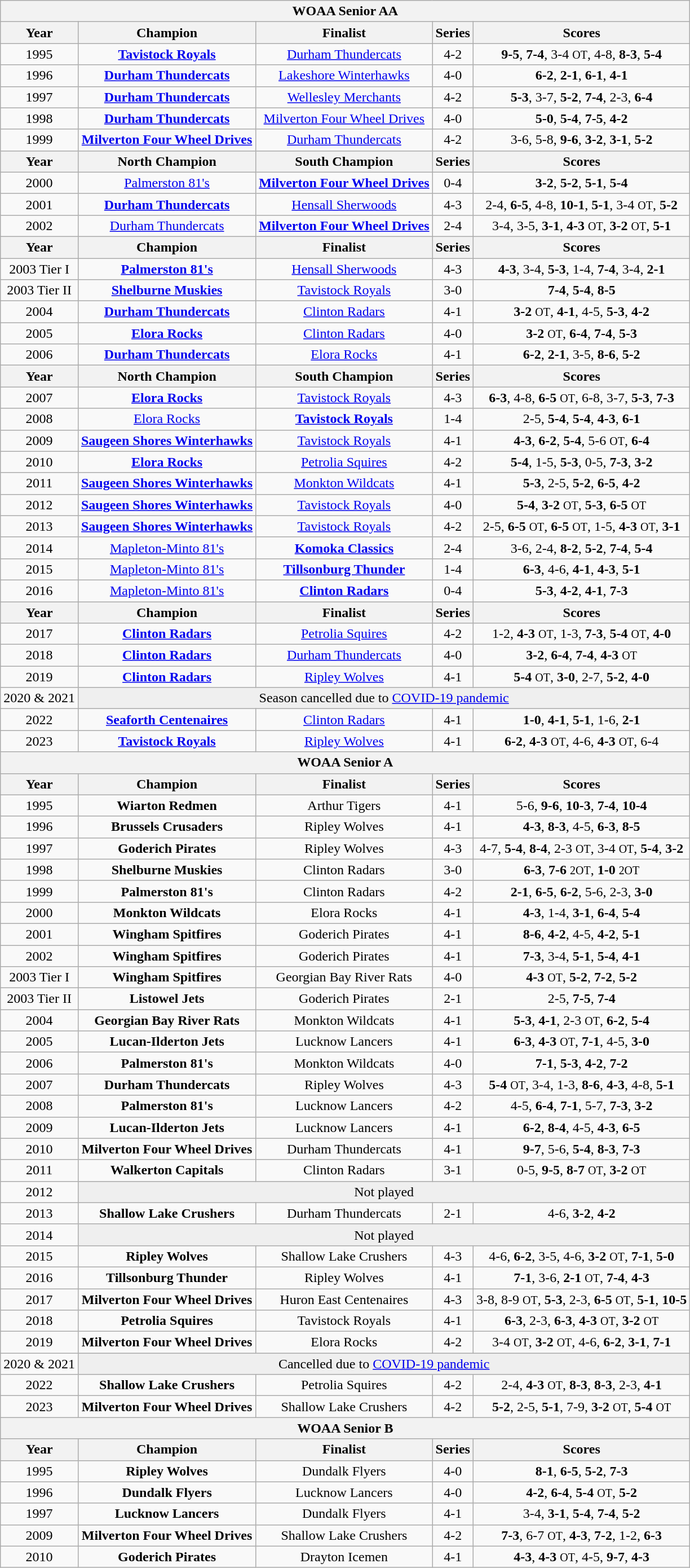<table class="wikitable" style="text-align:center">
<tr>
<th colspan=5>WOAA Senior AA</th>
</tr>
<tr>
<th>Year</th>
<th>Champion</th>
<th>Finalist</th>
<th>Series</th>
<th>Scores</th>
</tr>
<tr>
<td>1995</td>
<td><strong><a href='#'>Tavistock Royals</a></strong></td>
<td><a href='#'>Durham Thundercats</a></td>
<td>4-2</td>
<td><strong>9-5</strong>, <strong>7-4</strong>, 3-4 <small>OT</small>, 4-8, <strong>8-3</strong>, <strong>5-4</strong></td>
</tr>
<tr>
<td>1996</td>
<td><strong><a href='#'>Durham Thundercats</a></strong></td>
<td><a href='#'>Lakeshore Winterhawks</a></td>
<td>4-0</td>
<td><strong>6-2</strong>, <strong>2-1</strong>, <strong>6-1</strong>, <strong>4-1</strong></td>
</tr>
<tr>
<td>1997</td>
<td><strong><a href='#'>Durham Thundercats</a></strong></td>
<td><a href='#'>Wellesley Merchants</a></td>
<td>4-2</td>
<td><strong>5-3</strong>, 3-7, <strong>5-2</strong>, <strong>7-4</strong>, 2-3, <strong>6-4</strong></td>
</tr>
<tr>
<td>1998</td>
<td><strong><a href='#'>Durham Thundercats</a></strong></td>
<td><a href='#'>Milverton Four Wheel Drives</a></td>
<td>4-0</td>
<td><strong>5-0</strong>, <strong>5-4</strong>, <strong>7-5</strong>, <strong>4-2</strong></td>
</tr>
<tr>
<td>1999</td>
<td><strong><a href='#'>Milverton Four Wheel Drives</a></strong></td>
<td><a href='#'>Durham Thundercats</a></td>
<td>4-2</td>
<td>3-6, 5-8, <strong>9-6</strong>, <strong>3-2</strong>, <strong>3-1</strong>, <strong>5-2</strong></td>
</tr>
<tr>
<th>Year</th>
<th>North Champion</th>
<th>South Champion</th>
<th>Series</th>
<th>Scores</th>
</tr>
<tr>
<td>2000</td>
<td><a href='#'>Palmerston 81's</a></td>
<td><strong><a href='#'>Milverton Four Wheel Drives</a></strong></td>
<td>0-4</td>
<td><strong>3-2</strong>, <strong>5-2</strong>, <strong>5-1</strong>, <strong>5-4</strong></td>
</tr>
<tr>
<td>2001</td>
<td><strong><a href='#'>Durham Thundercats</a></strong></td>
<td><a href='#'>Hensall Sherwoods</a></td>
<td>4-3</td>
<td>2-4, <strong>6-5</strong>, 4-8, <strong>10-1</strong>, <strong>5-1</strong>, 3-4 <small>OT</small>, <strong>5-2</strong></td>
</tr>
<tr>
<td>2002</td>
<td><a href='#'>Durham Thundercats</a></td>
<td><strong><a href='#'>Milverton Four Wheel Drives</a></strong></td>
<td>2-4</td>
<td>3-4, 3-5, <strong>3-1</strong>, <strong>4-3</strong> <small>OT</small>, <strong>3-2</strong> <small>OT</small>, <strong>5-1</strong></td>
</tr>
<tr>
<th>Year</th>
<th>Champion</th>
<th>Finalist</th>
<th>Series</th>
<th>Scores</th>
</tr>
<tr>
<td>2003 Tier I</td>
<td><strong><a href='#'>Palmerston 81's</a></strong></td>
<td><a href='#'>Hensall Sherwoods</a></td>
<td>4-3</td>
<td><strong>4-3</strong>, 3-4, <strong>5-3</strong>, 1-4, <strong>7-4</strong>, 3-4, <strong>2-1</strong></td>
</tr>
<tr>
<td>2003 Tier II</td>
<td><strong><a href='#'>Shelburne Muskies</a></strong></td>
<td><a href='#'>Tavistock Royals</a></td>
<td>3-0</td>
<td><strong>7-4</strong>, <strong>5-4</strong>, <strong>8-5</strong></td>
</tr>
<tr>
<td>2004</td>
<td><strong><a href='#'>Durham Thundercats</a></strong></td>
<td><a href='#'>Clinton Radars</a></td>
<td>4-1</td>
<td><strong>3-2</strong> <small>OT</small>, <strong>4-1</strong>, 4-5, <strong>5-3</strong>, <strong>4-2</strong></td>
</tr>
<tr>
<td>2005</td>
<td><strong><a href='#'>Elora Rocks</a></strong></td>
<td><a href='#'>Clinton Radars</a></td>
<td>4-0</td>
<td><strong>3-2</strong> <small>OT</small>, <strong>6-4</strong>, <strong>7-4</strong>, <strong>5-3</strong></td>
</tr>
<tr>
<td>2006</td>
<td><strong><a href='#'>Durham Thundercats</a></strong></td>
<td><a href='#'>Elora Rocks</a></td>
<td>4-1</td>
<td><strong>6-2</strong>, <strong>2-1</strong>, 3-5, <strong>8-6</strong>, <strong>5-2</strong></td>
</tr>
<tr>
<th>Year</th>
<th>North Champion</th>
<th>South Champion</th>
<th>Series</th>
<th>Scores</th>
</tr>
<tr>
<td>2007</td>
<td><strong><a href='#'>Elora Rocks</a></strong></td>
<td><a href='#'>Tavistock Royals</a></td>
<td>4-3</td>
<td><strong>6-3</strong>, 4-8, <strong>6-5</strong> <small>OT</small>, 6-8, 3-7, <strong>5-3</strong>, <strong>7-3</strong></td>
</tr>
<tr>
<td>2008</td>
<td><a href='#'>Elora Rocks</a></td>
<td><strong><a href='#'>Tavistock Royals</a></strong></td>
<td>1-4</td>
<td>2-5, <strong>5-4</strong>, <strong>5-4</strong>, <strong>4-3</strong>, <strong>6-1</strong></td>
</tr>
<tr>
<td>2009</td>
<td><strong><a href='#'>Saugeen Shores Winterhawks</a></strong></td>
<td><a href='#'>Tavistock Royals</a></td>
<td>4-1</td>
<td><strong>4-3</strong>, <strong>6-2</strong>, <strong>5-4</strong>, 5-6 <small>OT</small>, <strong>6-4</strong></td>
</tr>
<tr>
<td>2010</td>
<td><strong><a href='#'>Elora Rocks</a></strong></td>
<td><a href='#'>Petrolia Squires</a></td>
<td>4-2</td>
<td><strong>5-4</strong>, 1-5, <strong>5-3</strong>, 0-5, <strong>7-3</strong>, <strong>3-2</strong></td>
</tr>
<tr>
<td>2011</td>
<td><strong><a href='#'>Saugeen Shores Winterhawks</a></strong></td>
<td><a href='#'>Monkton Wildcats</a></td>
<td>4-1</td>
<td><strong>5-3</strong>, 2-5, <strong>5-2</strong>, <strong>6-5</strong>, <strong>4-2</strong></td>
</tr>
<tr>
<td>2012</td>
<td><strong><a href='#'>Saugeen Shores Winterhawks</a></strong></td>
<td><a href='#'>Tavistock Royals</a></td>
<td>4-0</td>
<td><strong>5-4</strong>, <strong>3-2</strong> <small>OT</small>, <strong>5-3</strong>, <strong>6-5</strong> <small>OT</small></td>
</tr>
<tr>
<td>2013</td>
<td><strong><a href='#'>Saugeen Shores Winterhawks</a></strong></td>
<td><a href='#'>Tavistock Royals</a></td>
<td>4-2</td>
<td>2-5, <strong>6-5</strong> <small>OT</small>, <strong>6-5</strong> <small>OT</small>, 1-5, <strong>4-3</strong> <small>OT</small>, <strong>3-1</strong></td>
</tr>
<tr>
<td>2014</td>
<td><a href='#'>Mapleton-Minto 81's</a></td>
<td><strong><a href='#'>Komoka Classics</a></strong></td>
<td>2-4</td>
<td>3-6, 2-4, <strong>8-2</strong>, <strong>5-2</strong>, <strong>7-4</strong>, <strong>5-4</strong></td>
</tr>
<tr>
<td>2015</td>
<td><a href='#'>Mapleton-Minto 81's</a></td>
<td><strong><a href='#'>Tillsonburg Thunder</a></strong></td>
<td>1-4</td>
<td><strong>6-3</strong>, 4-6, <strong>4-1</strong>, <strong>4-3</strong>, <strong>5-1</strong></td>
</tr>
<tr>
<td>2016</td>
<td><a href='#'>Mapleton-Minto 81's</a></td>
<td><strong><a href='#'>Clinton Radars</a></strong></td>
<td>0-4</td>
<td><strong>5-3</strong>, <strong>4-2</strong>, <strong>4-1</strong>, <strong>7-3</strong></td>
</tr>
<tr>
<th>Year</th>
<th>Champion</th>
<th>Finalist</th>
<th>Series</th>
<th>Scores</th>
</tr>
<tr>
<td>2017</td>
<td><strong><a href='#'>Clinton Radars</a></strong></td>
<td><a href='#'>Petrolia Squires</a></td>
<td>4-2</td>
<td>1-2, <strong>4-3</strong> <small>OT</small>, 1-3, <strong>7-3</strong>, <strong>5-4</strong> <small>OT</small>, <strong>4-0</strong></td>
</tr>
<tr>
<td>2018</td>
<td><strong><a href='#'>Clinton Radars</a></strong></td>
<td><a href='#'>Durham Thundercats</a></td>
<td>4-0</td>
<td><strong>3-2</strong>, <strong>6-4</strong>, <strong>7-4</strong>, <strong>4-3</strong> <small>OT</small></td>
</tr>
<tr>
<td>2019</td>
<td><strong><a href='#'>Clinton Radars</a></strong></td>
<td><a href='#'>Ripley Wolves</a></td>
<td>4-1</td>
<td><strong>5-4</strong> <small>OT</small>, <strong>3-0</strong>, 2-7, <strong>5-2</strong>, <strong>4-0</strong></td>
</tr>
<tr>
<td>2020 & 2021</td>
<td style="background:#efefef" colspan="4">Season cancelled due to <a href='#'>COVID-19 pandemic</a></td>
</tr>
<tr>
<td>2022</td>
<td><strong><a href='#'>Seaforth Centenaires</a></strong></td>
<td><a href='#'>Clinton Radars</a></td>
<td>4-1</td>
<td><strong>1-0</strong>, <strong>4-1</strong>, <strong>5-1</strong>, 1-6, <strong>2-1</strong></td>
</tr>
<tr>
<td>2023</td>
<td><strong><a href='#'>Tavistock Royals</a></strong></td>
<td><a href='#'>Ripley Wolves</a></td>
<td>4-1</td>
<td><strong>6-2</strong>, <strong>4-3</strong> <small>OT</small>, 4-6, <strong>4-3</strong> <small>OT</small>, 6-4</td>
</tr>
<tr>
<th colspan=6>WOAA Senior A</th>
</tr>
<tr>
<th>Year</th>
<th>Champion</th>
<th>Finalist</th>
<th>Series</th>
<th>Scores</th>
</tr>
<tr>
<td>1995</td>
<td><strong>Wiarton Redmen</strong></td>
<td>Arthur Tigers</td>
<td>4-1</td>
<td>5-6, <strong>9-6</strong>, <strong>10-3</strong>, <strong>7-4</strong>, <strong>10-4</strong></td>
</tr>
<tr>
<td>1996</td>
<td><strong>Brussels Crusaders</strong></td>
<td>Ripley Wolves</td>
<td>4-1</td>
<td><strong>4-3</strong>, <strong>8-3</strong>, 4-5, <strong>6-3</strong>, <strong>8-5</strong></td>
</tr>
<tr>
<td>1997</td>
<td><strong>Goderich Pirates</strong></td>
<td>Ripley Wolves</td>
<td>4-3</td>
<td>4-7, <strong>5-4</strong>, <strong>8-4</strong>, 2-3 <small>OT</small>, 3-4 <small>OT</small>, <strong>5-4</strong>, <strong>3-2</strong></td>
</tr>
<tr>
<td>1998</td>
<td><strong>Shelburne Muskies</strong></td>
<td>Clinton Radars</td>
<td>3-0</td>
<td><strong>6-3</strong>, <strong>7-6</strong> <small>2OT</small>, <strong>1-0</strong> <small>2OT</small></td>
</tr>
<tr>
<td>1999</td>
<td><strong>Palmerston 81's</strong></td>
<td>Clinton Radars</td>
<td>4-2</td>
<td><strong>2-1</strong>, <strong>6-5</strong>, <strong>6-2</strong>, 5-6, 2-3, <strong>3-0</strong></td>
</tr>
<tr>
<td>2000</td>
<td><strong>Monkton Wildcats</strong></td>
<td>Elora Rocks</td>
<td>4-1</td>
<td><strong>4-3</strong>, 1-4, <strong>3-1</strong>, <strong>6-4</strong>, <strong>5-4</strong></td>
</tr>
<tr>
<td>2001</td>
<td><strong>Wingham Spitfires</strong></td>
<td>Goderich Pirates</td>
<td>4-1</td>
<td><strong>8-6</strong>, <strong>4-2</strong>, 4-5, <strong>4-2</strong>, <strong>5-1</strong></td>
</tr>
<tr>
<td>2002</td>
<td><strong>Wingham Spitfires</strong></td>
<td>Goderich Pirates</td>
<td>4-1</td>
<td><strong>7-3</strong>, 3-4, <strong>5-1</strong>, <strong>5-4</strong>, <strong>4-1</strong></td>
</tr>
<tr>
<td>2003 Tier I</td>
<td><strong>Wingham Spitfires</strong></td>
<td>Georgian Bay River Rats</td>
<td>4-0</td>
<td><strong>4-3</strong> <small>OT</small>, <strong>5-2</strong>, <strong>7-2</strong>, <strong>5-2</strong></td>
</tr>
<tr>
<td>2003 Tier II</td>
<td><strong>Listowel Jets</strong></td>
<td>Goderich Pirates</td>
<td>2-1</td>
<td>2-5, <strong>7-5</strong>, <strong>7-4</strong></td>
</tr>
<tr>
<td>2004</td>
<td><strong>Georgian Bay River Rats</strong></td>
<td>Monkton Wildcats</td>
<td>4-1</td>
<td><strong>5-3</strong>, <strong>4-1</strong>, 2-3 <small>OT</small>, <strong>6-2</strong>, <strong>5-4</strong></td>
</tr>
<tr>
<td>2005</td>
<td><strong>Lucan-Ilderton Jets</strong></td>
<td>Lucknow Lancers</td>
<td>4-1</td>
<td><strong>6-3</strong>, <strong>4-3</strong> <small>OT</small>, <strong>7-1</strong>, 4-5, <strong>3-0</strong></td>
</tr>
<tr>
<td>2006</td>
<td><strong>Palmerston 81's</strong></td>
<td>Monkton Wildcats</td>
<td>4-0</td>
<td><strong>7-1</strong>, <strong>5-3</strong>, <strong>4-2</strong>, <strong>7-2</strong></td>
</tr>
<tr>
<td>2007</td>
<td><strong>Durham Thundercats</strong></td>
<td>Ripley Wolves</td>
<td>4-3</td>
<td><strong>5-4</strong> <small>OT</small>, 3-4, 1-3, <strong>8-6</strong>, <strong>4-3</strong>, 4-8, <strong>5-1</strong></td>
</tr>
<tr>
<td>2008</td>
<td><strong>Palmerston 81's</strong></td>
<td>Lucknow Lancers</td>
<td>4-2</td>
<td>4-5, <strong>6-4</strong>, <strong>7-1</strong>, 5-7, <strong>7-3</strong>, <strong>3-2</strong></td>
</tr>
<tr>
<td>2009</td>
<td><strong>Lucan-Ilderton Jets</strong></td>
<td>Lucknow Lancers</td>
<td>4-1</td>
<td><strong>6-2</strong>, <strong>8-4</strong>, 4-5, <strong>4-3</strong>, <strong>6-5</strong></td>
</tr>
<tr>
<td>2010</td>
<td><strong>Milverton Four Wheel Drives</strong></td>
<td>Durham Thundercats</td>
<td>4-1</td>
<td><strong>9-7</strong>, 5-6, <strong>5-4</strong>, <strong>8-3</strong>, <strong>7-3</strong></td>
</tr>
<tr>
<td>2011</td>
<td><strong>Walkerton Capitals</strong></td>
<td>Clinton Radars</td>
<td>3-1</td>
<td>0-5, <strong>9-5</strong>, <strong>8-7</strong> <small>OT</small>, <strong>3-2</strong> <small>OT</small></td>
</tr>
<tr>
<td>2012</td>
<td style="background:#efefef" colspan="4">Not played</td>
</tr>
<tr>
<td>2013</td>
<td><strong>Shallow Lake Crushers</strong></td>
<td>Durham Thundercats</td>
<td>2-1</td>
<td>4-6, <strong>3-2</strong>, <strong>4-2</strong></td>
</tr>
<tr>
<td>2014</td>
<td style="background:#efefef" colspan="4">Not played</td>
</tr>
<tr>
<td>2015</td>
<td><strong>Ripley Wolves</strong></td>
<td>Shallow Lake Crushers</td>
<td>4-3</td>
<td>4-6, <strong>6-2</strong>, 3-5, 4-6, <strong>3-2</strong> <small>OT</small>, <strong>7-1</strong>, <strong>5-0</strong></td>
</tr>
<tr>
<td>2016</td>
<td><strong>Tillsonburg Thunder</strong></td>
<td>Ripley Wolves</td>
<td>4-1</td>
<td><strong>7-1</strong>, 3-6, <strong>2-1</strong> <small>OT</small>, <strong>7-4</strong>, <strong>4-3</strong></td>
</tr>
<tr>
<td>2017</td>
<td><strong>Milverton Four Wheel Drives</strong></td>
<td>Huron East Centenaires</td>
<td>4-3</td>
<td>3-8, 8-9 <small>OT</small>, <strong>5-3</strong>, 2-3, <strong>6-5</strong> <small>OT</small>, <strong>5-1</strong>, <strong>10-5</strong></td>
</tr>
<tr>
<td>2018</td>
<td><strong>Petrolia Squires</strong></td>
<td>Tavistock Royals</td>
<td>4-1</td>
<td><strong>6-3</strong>, 2-3, <strong>6-3</strong>, <strong>4-3</strong> <small>OT</small>, <strong>3-2</strong> <small>OT</small></td>
</tr>
<tr>
<td>2019</td>
<td><strong>Milverton Four Wheel Drives</strong></td>
<td>Elora Rocks</td>
<td>4-2</td>
<td>3-4 <small>OT</small>, <strong>3-2</strong> <small>OT</small>, 4-6, <strong>6-2</strong>, <strong>3-1</strong>, <strong>7-1</strong></td>
</tr>
<tr>
<td>2020 & 2021</td>
<td style="background:#efefef" colspan="4">Cancelled due to <a href='#'>COVID-19 pandemic</a></td>
</tr>
<tr>
<td>2022</td>
<td><strong>Shallow Lake Crushers</strong></td>
<td>Petrolia Squires</td>
<td>4-2</td>
<td>2-4, <strong>4-3</strong> <small>OT</small>, <strong>8-3</strong>, <strong>8-3</strong>, 2-3, <strong>4-1</strong></td>
</tr>
<tr>
<td>2023</td>
<td><strong>Milverton Four Wheel Drives</strong></td>
<td>Shallow Lake Crushers</td>
<td>4-2</td>
<td><strong>5-2</strong>, 2-5, <strong>5-1</strong>, 7-9, <strong>3-2</strong> <small>OT</small>, <strong>5-4</strong> <small>OT</small></td>
</tr>
<tr>
<th colspan=6>WOAA Senior B</th>
</tr>
<tr>
<th>Year</th>
<th>Champion</th>
<th>Finalist</th>
<th>Series</th>
<th>Scores</th>
</tr>
<tr>
<td>1995</td>
<td><strong>Ripley Wolves</strong></td>
<td>Dundalk Flyers</td>
<td>4-0</td>
<td><strong>8-1</strong>, <strong>6-5</strong>, <strong>5-2</strong>, <strong>7-3</strong></td>
</tr>
<tr>
<td>1996</td>
<td><strong>Dundalk Flyers</strong></td>
<td>Lucknow Lancers</td>
<td>4-0</td>
<td><strong>4-2</strong>, <strong>6-4</strong>, <strong>5-4</strong> <small>OT</small>, <strong>5-2</strong></td>
</tr>
<tr>
<td>1997</td>
<td><strong>Lucknow Lancers</strong></td>
<td>Dundalk Flyers</td>
<td>4-1</td>
<td>3-4, <strong>3-1</strong>, <strong>5-4</strong>, <strong>7-4</strong>, <strong>5-2</strong></td>
</tr>
<tr>
<td>2009</td>
<td><strong>Milverton Four Wheel Drives</strong></td>
<td>Shallow Lake Crushers</td>
<td>4-2</td>
<td><strong>7-3</strong>, 6-7 <small>OT</small>, <strong>4-3</strong>, <strong>7-2</strong>, 1-2, <strong>6-3</strong></td>
</tr>
<tr>
<td>2010</td>
<td><strong>Goderich Pirates</strong></td>
<td>Drayton Icemen</td>
<td>4-1</td>
<td><strong>4-3</strong>, <strong>4-3</strong> <small>OT</small>, 4-5, <strong>9-7</strong>, <strong>4-3</strong></td>
</tr>
</table>
